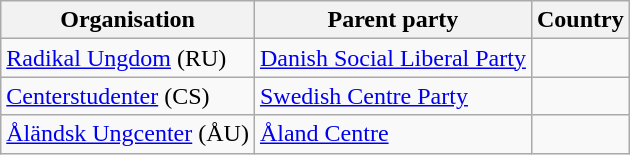<table class="wikitable">
<tr>
<th>Organisation</th>
<th>Parent party</th>
<th>Country</th>
</tr>
<tr>
<td><a href='#'>Radikal Ungdom</a> (RU)</td>
<td><a href='#'>Danish Social Liberal Party</a></td>
<td></td>
</tr>
<tr>
<td><a href='#'>Centerstudenter</a> (CS)</td>
<td><a href='#'>Swedish Centre Party</a></td>
<td></td>
</tr>
<tr>
<td><a href='#'>Åländsk Ungcenter</a> (ÅU)</td>
<td><a href='#'>Åland Centre</a></td>
<td></td>
</tr>
</table>
